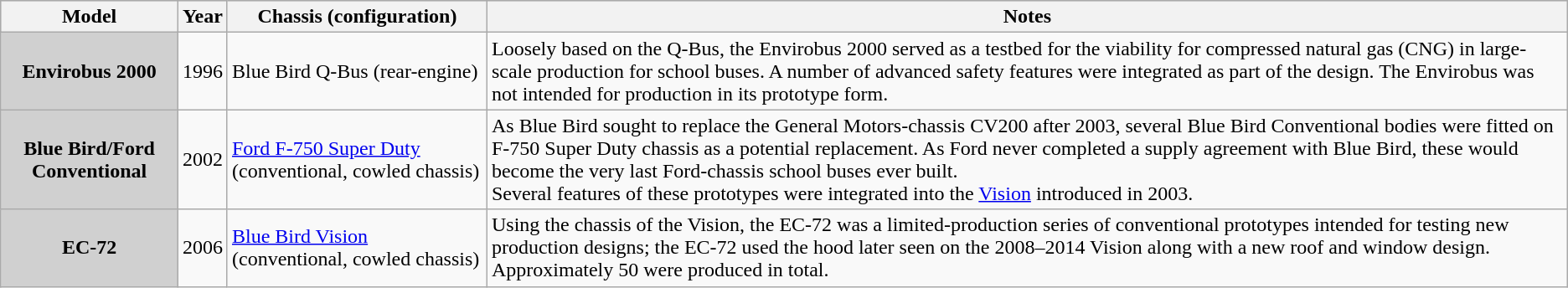<table class="wikitable">
<tr style="background:#d0d0d0;">
<th>Model</th>
<th>Year</th>
<th>Chassis (configuration)</th>
<th>Notes</th>
</tr>
<tr>
<th style="background:#d0d0d0;">Envirobus 2000</th>
<td>1996</td>
<td>Blue Bird Q-Bus (rear-engine)</td>
<td>Loosely based on the Q-Bus, the Envirobus 2000 served as a testbed for the viability for compressed natural gas (CNG) in large-scale production for school buses. A number of advanced safety features were integrated as part of the design. The Envirobus was not intended for production in its prototype form.</td>
</tr>
<tr>
<th style="background:#d0d0d0;">Blue Bird/Ford Conventional</th>
<td>2002</td>
<td><a href='#'>Ford F-750 Super Duty</a> (conventional, cowled chassis)</td>
<td>As Blue Bird sought to replace the General Motors-chassis CV200 after 2003, several Blue Bird Conventional bodies were fitted on F-750 Super Duty chassis as a potential replacement. As Ford never completed a supply agreement with Blue Bird, these would become the very last Ford-chassis school buses ever built.<br>Several features of these prototypes were integrated into the <a href='#'>Vision</a> introduced in 2003.</td>
</tr>
<tr>
<th style="background:#d0d0d0;">EC-72</th>
<td>2006</td>
<td><a href='#'>Blue Bird Vision</a> (conventional, cowled chassis)</td>
<td>Using the chassis of the Vision, the EC-72 was a limited-production series of conventional prototypes intended for testing new production designs; the EC-72 used the hood later seen on the 2008–2014 Vision along with a new roof and window design. Approximately 50 were produced in total.</td>
</tr>
</table>
